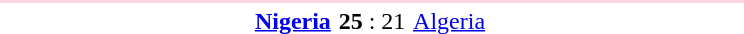<table style="text-align:center" width=500>
<tr>
<th width=15%></th>
<th width=30%></th>
<th width=10%></th>
<th width=30%></th>
<th width=15%></th>
</tr>
<tr align="left" bgcolor=#ffd4e4>
<td colspan=5></td>
</tr>
<tr>
<td></td>
<td align="right"><strong><a href='#'>Nigeria</a></strong> </td>
<td><strong>25</strong> : 21</td>
<td align="left"> <a href='#'>Algeria</a></td>
<td></td>
</tr>
</table>
